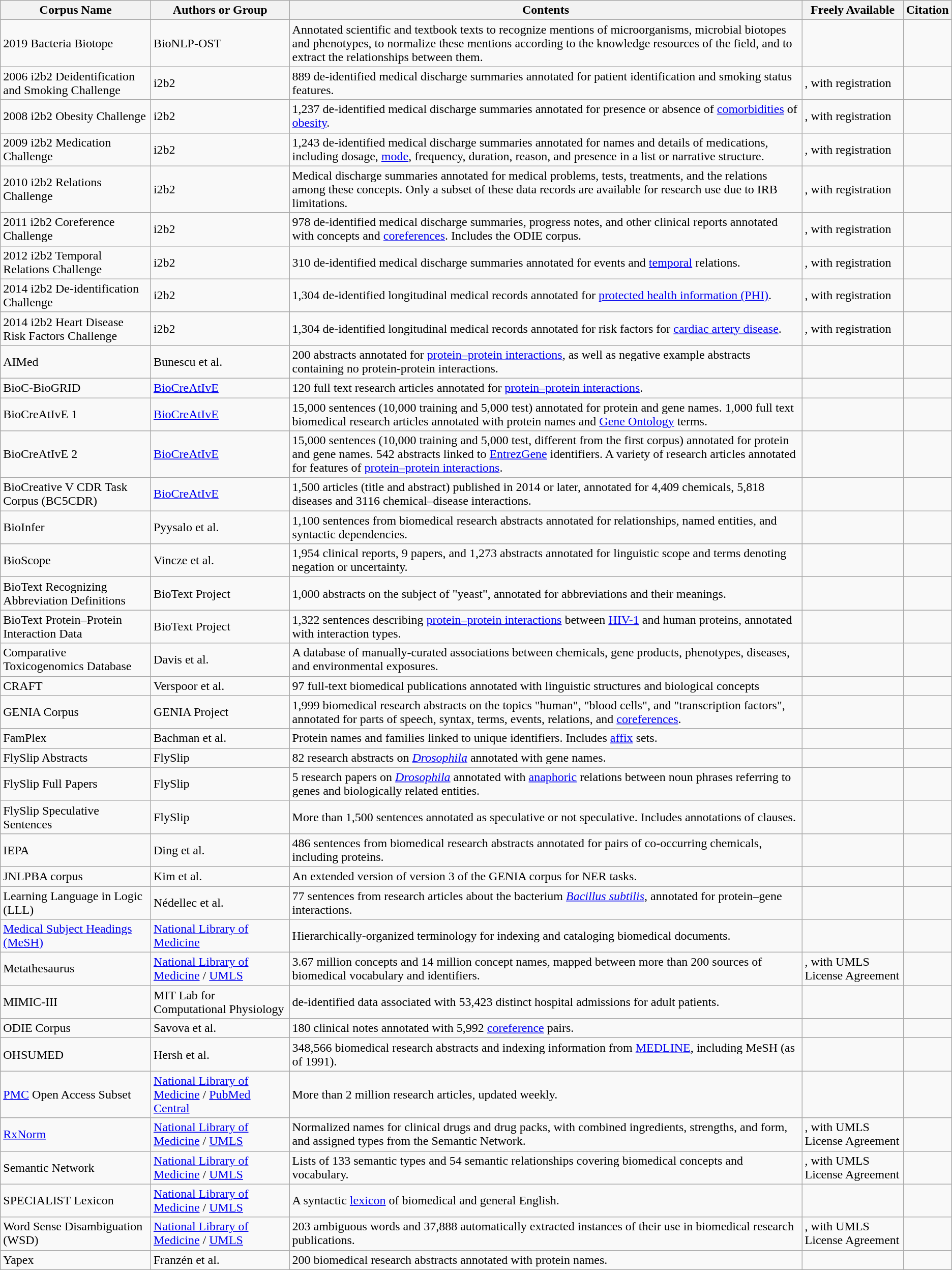<table class="wikitable sortable">
<tr>
<th>Corpus Name</th>
<th>Authors or Group</th>
<th>Contents</th>
<th>Freely Available</th>
<th>Citation</th>
</tr>
<tr>
<td>2019 Bacteria Biotope</td>
<td>BioNLP-OST</td>
<td>Annotated scientific and textbook texts to recognize mentions of microorganisms, microbial biotopes and phenotypes, to normalize these mentions according to the knowledge resources of the field, and to extract the relationships between them.</td>
<td></td>
<td></td>
</tr>
<tr>
<td>2006 i2b2 Deidentification and Smoking Challenge</td>
<td>i2b2</td>
<td>889 de-identified medical discharge summaries annotated for patient identification and smoking status features.</td>
<td>, with registration</td>
<td></td>
</tr>
<tr>
<td>2008 i2b2 Obesity Challenge</td>
<td>i2b2</td>
<td>1,237 de-identified medical discharge summaries annotated for presence or absence of <a href='#'>comorbidities</a> of <a href='#'>obesity</a>.</td>
<td>, with registration</td>
<td></td>
</tr>
<tr>
<td>2009 i2b2 Medication Challenge</td>
<td>i2b2</td>
<td>1,243 de-identified medical discharge summaries annotated for names and details of medications, including dosage, <a href='#'>mode</a>, frequency, duration, reason, and presence in a list or narrative structure.</td>
<td>, with registration</td>
<td></td>
</tr>
<tr>
<td>2010 i2b2 Relations Challenge</td>
<td>i2b2</td>
<td>Medical discharge summaries annotated for medical problems, tests, treatments, and the relations among these concepts. Only a subset of these data records are available for research use due to IRB limitations.</td>
<td>, with registration</td>
<td></td>
</tr>
<tr>
<td>2011 i2b2 Coreference Challenge</td>
<td>i2b2</td>
<td>978 de-identified medical discharge summaries, progress notes, and other clinical reports annotated with concepts and <a href='#'>coreferences</a>. Includes the ODIE corpus.</td>
<td>, with registration</td>
<td></td>
</tr>
<tr>
<td>2012 i2b2 Temporal Relations Challenge</td>
<td>i2b2</td>
<td>310 de-identified medical discharge summaries annotated for events and <a href='#'>temporal</a> relations.</td>
<td>, with registration</td>
<td></td>
</tr>
<tr>
<td>2014 i2b2 De-identification Challenge</td>
<td>i2b2</td>
<td>1,304 de-identified longitudinal medical records annotated for <a href='#'>protected health information (PHI)</a>.</td>
<td>, with registration</td>
<td></td>
</tr>
<tr>
<td>2014 i2b2 Heart Disease Risk Factors Challenge</td>
<td>i2b2</td>
<td>1,304 de-identified longitudinal medical records annotated for risk factors for <a href='#'>cardiac artery disease</a>.</td>
<td>, with registration</td>
<td></td>
</tr>
<tr>
<td>AIMed</td>
<td>Bunescu et al.</td>
<td>200 abstracts annotated for <a href='#'>protein–protein interactions</a>, as well as negative example abstracts containing no protein-protein interactions.</td>
<td></td>
<td></td>
</tr>
<tr>
<td>BioC-BioGRID</td>
<td><a href='#'>BioCreAtIvE</a></td>
<td>120 full text research articles annotated for <a href='#'>protein–protein interactions</a>.</td>
<td></td>
<td></td>
</tr>
<tr>
<td>BioCreAtIvE 1</td>
<td><a href='#'>BioCreAtIvE</a></td>
<td>15,000 sentences (10,000 training and 5,000 test) annotated for protein and gene names. 1,000 full text biomedical research articles annotated with protein names and <a href='#'>Gene Ontology</a> terms.</td>
<td></td>
<td></td>
</tr>
<tr>
<td>BioCreAtIvE 2</td>
<td><a href='#'>BioCreAtIvE</a></td>
<td>15,000 sentences (10,000 training and 5,000 test, different from the first corpus) annotated for protein and gene names.  542 abstracts linked to <a href='#'>EntrezGene</a> identifiers. A variety of research articles annotated for features of <a href='#'>protein–protein interactions</a>.</td>
<td></td>
<td></td>
</tr>
<tr>
<td>BioCreative V CDR Task Corpus (BC5CDR)</td>
<td><a href='#'>BioCreAtIvE</a></td>
<td>1,500 articles (title and abstract) published in 2014 or later, annotated for 4,409 chemicals, 5,818 diseases and 3116 chemical–disease interactions.</td>
<td></td>
<td></td>
</tr>
<tr>
<td>BioInfer</td>
<td>Pyysalo et al.</td>
<td>1,100 sentences from biomedical research abstracts annotated for relationships, named entities, and syntactic dependencies.</td>
<td></td>
<td></td>
</tr>
<tr>
<td>BioScope</td>
<td>Vincze et al.</td>
<td>1,954 clinical reports, 9 papers, and 1,273 abstracts annotated for linguistic scope and terms denoting negation or uncertainty.</td>
<td></td>
<td></td>
</tr>
<tr>
<td>BioText Recognizing Abbreviation Definitions</td>
<td>BioText Project</td>
<td>1,000 abstracts on the subject of "yeast", annotated for abbreviations and their meanings.</td>
<td></td>
<td></td>
</tr>
<tr>
<td>BioText Protein–Protein Interaction Data</td>
<td>BioText Project</td>
<td>1,322 sentences describing <a href='#'>protein–protein interactions</a> between <a href='#'>HIV-1</a> and human proteins, annotated with interaction types.</td>
<td></td>
<td></td>
</tr>
<tr>
<td>Comparative Toxicogenomics Database</td>
<td>Davis et al.</td>
<td>A database of manually-curated associations between chemicals, gene products, phenotypes, diseases, and environmental exposures.</td>
<td></td>
<td></td>
</tr>
<tr>
<td>CRAFT</td>
<td>Verspoor et al.</td>
<td>97 full-text biomedical publications annotated with linguistic structures and biological concepts</td>
<td></td>
<td></td>
</tr>
<tr>
<td>GENIA Corpus</td>
<td>GENIA Project</td>
<td>1,999 biomedical research abstracts on the topics "human", "blood cells", and "transcription factors", annotated for parts of speech, syntax, terms, events, relations, and <a href='#'>coreferences</a>.</td>
<td></td>
<td></td>
</tr>
<tr>
<td>FamPlex</td>
<td>Bachman et al.</td>
<td>Protein names and families linked to unique identifiers. Includes <a href='#'>affix</a> sets.</td>
<td></td>
<td></td>
</tr>
<tr>
<td>FlySlip Abstracts</td>
<td>FlySlip</td>
<td>82 research abstracts on <em><a href='#'>Drosophila</a></em> annotated with gene names.</td>
<td></td>
<td></td>
</tr>
<tr>
<td>FlySlip Full Papers</td>
<td>FlySlip</td>
<td>5 research papers on <em><a href='#'>Drosophila</a></em> annotated with <a href='#'>anaphoric</a> relations between noun phrases referring to genes and biologically related entities.</td>
<td></td>
<td></td>
</tr>
<tr>
<td>FlySlip Speculative Sentences</td>
<td>FlySlip</td>
<td>More than 1,500 sentences annotated as speculative or not speculative. Includes annotations of clauses.</td>
<td></td>
<td></td>
</tr>
<tr>
<td>IEPA</td>
<td>Ding et al.</td>
<td>486 sentences from biomedical research abstracts annotated for pairs of co-occurring chemicals, including proteins.</td>
<td></td>
<td></td>
</tr>
<tr>
<td>JNLPBA corpus</td>
<td>Kim et al.</td>
<td>An extended version of version 3 of the GENIA corpus for NER tasks.</td>
<td></td>
<td></td>
</tr>
<tr>
<td>Learning Language in Logic (LLL)</td>
<td>Nédellec et al.</td>
<td>77 sentences from research articles about the bacterium <em><a href='#'>Bacillus subtilis</a></em>, annotated for protein–gene interactions.</td>
<td></td>
<td></td>
</tr>
<tr>
<td><a href='#'>Medical Subject Headings (MeSH)</a></td>
<td><a href='#'>National Library of Medicine</a></td>
<td>Hierarchically-organized terminology for indexing and cataloging biomedical documents.</td>
<td></td>
<td></td>
</tr>
<tr>
<td>Metathesaurus</td>
<td><a href='#'>National Library of Medicine</a> / <a href='#'>UMLS</a></td>
<td>3.67 million concepts and 14 million concept names, mapped between more than 200 sources of biomedical vocabulary and identifiers.</td>
<td>, with UMLS  License Agreement</td>
<td></td>
</tr>
<tr>
<td>MIMIC-III</td>
<td>MIT Lab for Computational Physiology</td>
<td>de-identified data associated with 53,423 distinct hospital admissions for adult patients.</td>
<td></td>
<td></td>
</tr>
<tr>
<td>ODIE Corpus</td>
<td>Savova et al.</td>
<td>180 clinical notes annotated with 5,992 <a href='#'>coreference</a> pairs.</td>
<td></td>
<td></td>
</tr>
<tr>
<td>OHSUMED</td>
<td>Hersh et al.</td>
<td>348,566 biomedical research abstracts and indexing information from <a href='#'>MEDLINE</a>, including MeSH (as of 1991).</td>
<td></td>
<td></td>
</tr>
<tr>
<td><a href='#'>PMC</a> Open Access Subset</td>
<td><a href='#'>National Library of Medicine</a> / <a href='#'>PubMed Central</a></td>
<td>More than 2 million research articles, updated weekly.</td>
<td></td>
<td></td>
</tr>
<tr>
<td><a href='#'>RxNorm</a></td>
<td><a href='#'>National Library of Medicine</a> / <a href='#'>UMLS</a></td>
<td>Normalized names for clinical drugs and drug packs, with combined ingredients, strengths, and form, and assigned types from the Semantic Network.</td>
<td>, with UMLS  License Agreement</td>
<td></td>
</tr>
<tr>
<td>Semantic Network</td>
<td><a href='#'>National Library of Medicine</a> / <a href='#'>UMLS</a></td>
<td>Lists of 133 semantic types and 54 semantic relationships covering biomedical concepts and vocabulary.</td>
<td>, with UMLS  License Agreement</td>
<td></td>
</tr>
<tr>
<td>SPECIALIST Lexicon</td>
<td><a href='#'>National Library of Medicine</a> / <a href='#'>UMLS</a></td>
<td>A syntactic <a href='#'>lexicon</a> of biomedical and general English.</td>
<td></td>
<td></td>
</tr>
<tr>
<td>Word Sense Disambiguation (WSD)</td>
<td><a href='#'>National Library of Medicine</a> / <a href='#'>UMLS</a></td>
<td>203 ambiguous words and 37,888 automatically extracted instances of their use in biomedical research publications.</td>
<td>, with UMLS  License Agreement</td>
<td></td>
</tr>
<tr>
<td>Yapex</td>
<td>Franzén et al.</td>
<td>200 biomedical research abstracts annotated with protein names.</td>
<td></td>
<td></td>
</tr>
</table>
